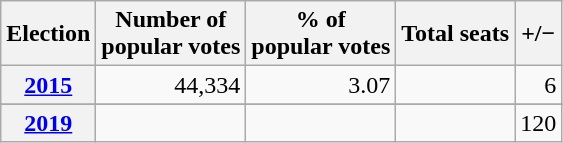<table class="wikitable" style="text-align: right;">
<tr align=center>
<th><strong>Election</strong></th>
<th>Number of<br>popular votes</th>
<th>% of<br>popular votes</th>
<th>Total seats</th>
<th>+/−</th>
</tr>
<tr>
<th><a href='#'>2015</a></th>
<td>44,334</td>
<td>3.07</td>
<td></td>
<td>6</td>
</tr>
<tr>
</tr>
<tr>
<th><a href='#'>2019</a></th>
<td></td>
<td></td>
<td></td>
<td>120</td>
</tr>
</table>
